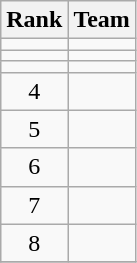<table class="wikitable" border="1">
<tr>
<th>Rank</th>
<th>Team</th>
</tr>
<tr>
<td align=center></td>
<td></td>
</tr>
<tr>
<td align=center></td>
<td></td>
</tr>
<tr>
<td align=center></td>
<td></td>
</tr>
<tr>
<td align=center>4</td>
<td></td>
</tr>
<tr>
<td align=center>5</td>
<td></td>
</tr>
<tr>
<td align=center>6</td>
<td></td>
</tr>
<tr>
<td align=center>7</td>
<td></td>
</tr>
<tr>
<td align=center>8</td>
<td></td>
</tr>
<tr>
</tr>
</table>
